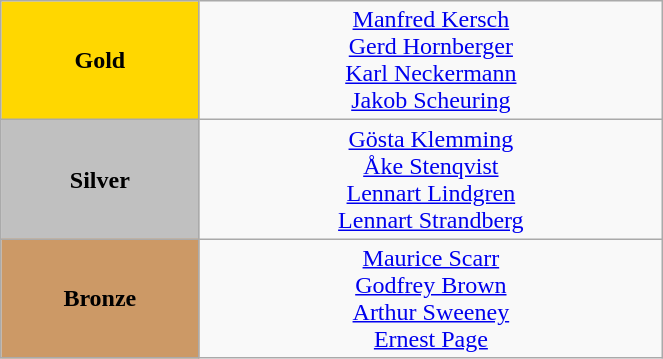<table class="wikitable" style="text-align:center; " width="35%">
<tr>
<td bgcolor="gold"><strong>Gold</strong></td>
<td><a href='#'>Manfred Kersch</a><br><a href='#'>Gerd Hornberger</a><br><a href='#'>Karl Neckermann</a><br><a href='#'>Jakob Scheuring</a><br><small><em></em></small></td>
</tr>
<tr>
<td bgcolor="silver"><strong>Silver</strong></td>
<td><a href='#'>Gösta Klemming</a><br><a href='#'>Åke Stenqvist</a><br><a href='#'>Lennart Lindgren</a><br><a href='#'>Lennart Strandberg</a><br><small><em></em></small></td>
</tr>
<tr>
<td bgcolor="CC9966"><strong>Bronze</strong></td>
<td><a href='#'>Maurice Scarr</a><br><a href='#'>Godfrey Brown</a><br><a href='#'>Arthur Sweeney</a><br><a href='#'>Ernest Page</a><br><small><em></em></small></td>
</tr>
</table>
